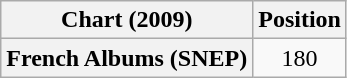<table class="wikitable plainrowheaders" style="text-align:center">
<tr>
<th scope="col">Chart (2009)</th>
<th scope="col">Position</th>
</tr>
<tr>
<th scope="row">French Albums (SNEP)</th>
<td>180</td>
</tr>
</table>
